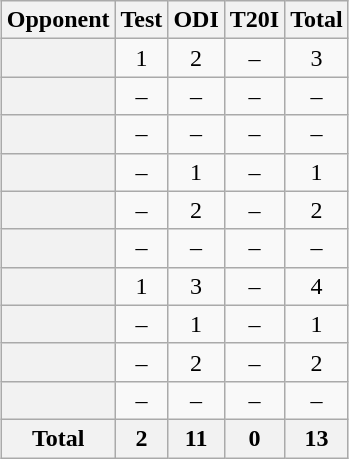<table class="wikitable" style="text-align:center; margin-left:15px">
<tr>
<th>Opponent</th>
<th>Test</th>
<th>ODI</th>
<th>T20I</th>
<th>Total</th>
</tr>
<tr>
<th style="text-align: left"></th>
<td>1</td>
<td>2</td>
<td>–</td>
<td>3</td>
</tr>
<tr>
<th style="text-align: left"></th>
<td>–</td>
<td>–</td>
<td>–</td>
<td>–</td>
</tr>
<tr>
<th style="text-align: left"></th>
<td>–</td>
<td>–</td>
<td>–</td>
<td>–</td>
</tr>
<tr>
<th style="text-align: left"></th>
<td>–</td>
<td>1</td>
<td>–</td>
<td>1</td>
</tr>
<tr>
<th style="text-align: left"></th>
<td>–</td>
<td>2</td>
<td>–</td>
<td>2</td>
</tr>
<tr>
<th style="text-align: left"></th>
<td>–</td>
<td>–</td>
<td>–</td>
<td>–</td>
</tr>
<tr>
<th style="text-align: left"></th>
<td>1</td>
<td>3</td>
<td>–</td>
<td>4</td>
</tr>
<tr>
<th style="text-align: left"></th>
<td>–</td>
<td>1</td>
<td>–</td>
<td>1</td>
</tr>
<tr>
<th style="text-align: left"></th>
<td>–</td>
<td>2</td>
<td>–</td>
<td>2</td>
</tr>
<tr>
<th style="text-align: left"></th>
<td>–</td>
<td>–</td>
<td>–</td>
<td>–</td>
</tr>
<tr>
<th>Total</th>
<th>2</th>
<th>11</th>
<th>0</th>
<th>13</th>
</tr>
</table>
